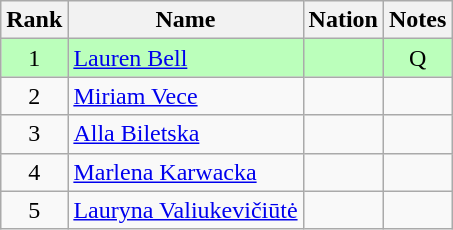<table class="wikitable sortable" style="text-align:center">
<tr>
<th>Rank</th>
<th>Name</th>
<th>Nation</th>
<th>Notes</th>
</tr>
<tr bgcolor=bbffbb>
<td>1</td>
<td align=left><a href='#'>Lauren Bell</a></td>
<td align=left></td>
<td>Q</td>
</tr>
<tr>
<td>2</td>
<td align=left><a href='#'>Miriam Vece</a></td>
<td align=left></td>
<td></td>
</tr>
<tr>
<td>3</td>
<td align=left><a href='#'>Alla Biletska</a></td>
<td align=left></td>
<td></td>
</tr>
<tr>
<td>4</td>
<td align=left><a href='#'>Marlena Karwacka</a></td>
<td align=left></td>
<td></td>
</tr>
<tr>
<td>5</td>
<td align=left><a href='#'>Lauryna Valiukevičiūtė</a></td>
<td align=left></td>
<td></td>
</tr>
</table>
